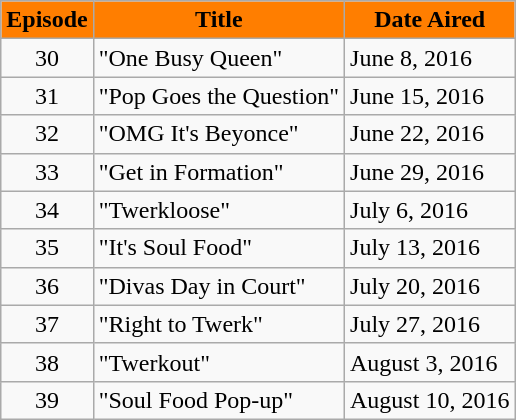<table class="wikitable">
<tr>
<th scope="row" style="background-color:#FF7E00">Episode</th>
<th scope="row" style="background-color:#FF7E00">Title</th>
<th scope="row" style="background-color:#FF7E00">Date Aired</th>
</tr>
<tr>
<td align=center>30</td>
<td>"One Busy Queen"</td>
<td>June 8, 2016</td>
</tr>
<tr>
<td align=center>31</td>
<td>"Pop Goes the Question"</td>
<td>June 15, 2016</td>
</tr>
<tr>
<td align=center>32</td>
<td>"OMG It's Beyonce"</td>
<td>June 22, 2016</td>
</tr>
<tr>
<td align=center>33</td>
<td>"Get in Formation"</td>
<td>June 29, 2016</td>
</tr>
<tr>
<td align=center>34</td>
<td>"Twerkloose"</td>
<td>July 6, 2016</td>
</tr>
<tr>
<td align=center>35</td>
<td>"It's Soul Food"</td>
<td>July 13, 2016</td>
</tr>
<tr>
<td align=center>36</td>
<td>"Divas Day in Court"</td>
<td>July 20, 2016</td>
</tr>
<tr>
<td align=center>37</td>
<td>"Right to Twerk"</td>
<td>July 27, 2016</td>
</tr>
<tr>
<td align=center>38</td>
<td>"Twerkout"</td>
<td>August 3, 2016</td>
</tr>
<tr>
<td align=center>39</td>
<td>"Soul Food Pop-up"</td>
<td>August 10, 2016</td>
</tr>
</table>
